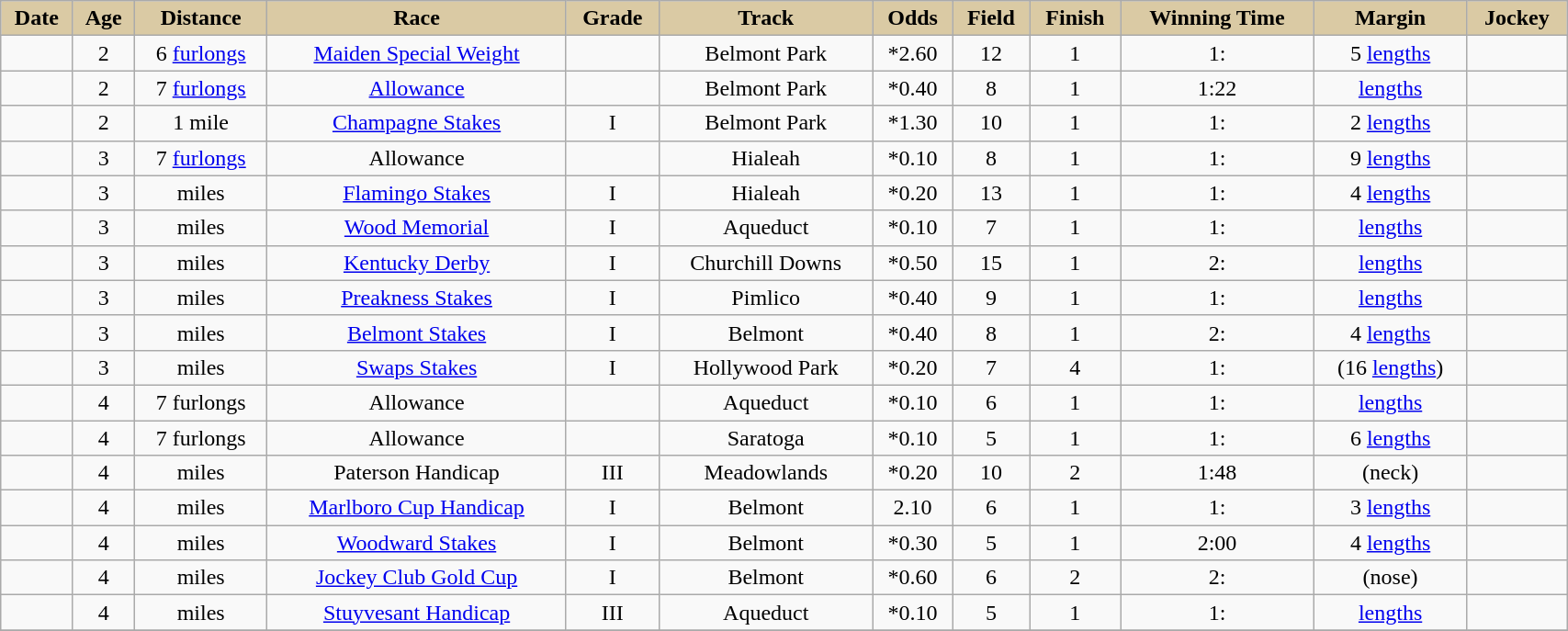<table class = "wikitable sortable" style="text-align:center; width:90%">
<tr>
<th scope="col" style="background:#dacaa4;">Date</th>
<th scope="col" style="background:#dacaa4">Age</th>
<th scope="col" style="background:#dacaa4;">Distance</th>
<th scope="col" style="background:#dacaa4;">Race</th>
<th scope="col" style="background:#dacaa4;">Grade</th>
<th scope="col" style="background:#dacaa4;">Track</th>
<th scope="col" style="background:#dacaa4;">Odds</th>
<th scope="col" style="background:#dacaa4;">Field</th>
<th scope="col" style="background:#dacaa4;">Finish</th>
<th scope="col" style="background:#dacaa4;">Winning Time</th>
<th scope="col" style="background:#dacaa4;">Margin</th>
<th scope="col" style="background:#dacaa4;">Jockey</th>
</tr>
<tr>
<td></td>
<td>2</td>
<td> 6 <a href='#'>furlongs</a></td>
<td><a href='#'>Maiden Special Weight</a></td>
<td></td>
<td>Belmont Park</td>
<td>*2.60</td>
<td>12</td>
<td>1</td>
<td>1:</td>
<td> 5 <a href='#'>lengths</a></td>
<td></td>
</tr>
<tr>
<td></td>
<td>2</td>
<td> 7 <a href='#'>furlongs</a></td>
<td><a href='#'>Allowance</a></td>
<td></td>
<td>Belmont Park</td>
<td>*0.40</td>
<td>8</td>
<td>1</td>
<td>1:22</td>
<td>  <a href='#'>lengths</a></td>
<td></td>
</tr>
<tr>
<td></td>
<td>2</td>
<td> 1 mile</td>
<td><a href='#'>Champagne Stakes</a></td>
<td>I</td>
<td>Belmont Park</td>
<td>*1.30</td>
<td>10</td>
<td>1</td>
<td>1:</td>
<td> 2 <a href='#'>lengths</a></td>
<td></td>
</tr>
<tr>
<td></td>
<td>3</td>
<td> 7 <a href='#'>furlongs</a></td>
<td>Allowance</td>
<td></td>
<td>Hialeah</td>
<td>*0.10</td>
<td>8</td>
<td>1</td>
<td>1:</td>
<td> 9 <a href='#'>lengths</a></td>
<td></td>
</tr>
<tr>
<td></td>
<td>3</td>
<td>  miles</td>
<td><a href='#'>Flamingo Stakes</a></td>
<td>I</td>
<td>Hialeah</td>
<td>*0.20</td>
<td>13</td>
<td>1</td>
<td>1:</td>
<td> 4 <a href='#'>lengths</a></td>
<td></td>
</tr>
<tr>
<td></td>
<td>3</td>
<td>  miles</td>
<td><a href='#'>Wood Memorial</a></td>
<td>I</td>
<td>Aqueduct</td>
<td>*0.10</td>
<td>7</td>
<td>1</td>
<td>1:</td>
<td>  <a href='#'>lengths</a></td>
<td></td>
</tr>
<tr>
<td></td>
<td>3</td>
<td>  miles</td>
<td><a href='#'>Kentucky Derby</a></td>
<td>I</td>
<td>Churchill Downs</td>
<td>*0.50</td>
<td>15</td>
<td>1</td>
<td>2:</td>
<td>  <a href='#'>lengths</a></td>
<td></td>
</tr>
<tr>
<td></td>
<td>3</td>
<td>  miles</td>
<td><a href='#'>Preakness Stakes</a></td>
<td>I</td>
<td>Pimlico</td>
<td>*0.40</td>
<td>9</td>
<td>1</td>
<td>1:</td>
<td>  <a href='#'>lengths</a></td>
<td></td>
</tr>
<tr>
<td></td>
<td>3</td>
<td>  miles</td>
<td><a href='#'>Belmont Stakes</a></td>
<td>I</td>
<td>Belmont</td>
<td>*0.40</td>
<td>8</td>
<td>1</td>
<td>2:</td>
<td> 4 <a href='#'>lengths</a></td>
<td></td>
</tr>
<tr>
<td></td>
<td>3</td>
<td>  miles</td>
<td><a href='#'>Swaps Stakes</a></td>
<td>I</td>
<td>Hollywood Park</td>
<td>*0.20</td>
<td>7</td>
<td>4</td>
<td>1:</td>
<td> (16 <a href='#'>lengths</a>)</td>
<td></td>
</tr>
<tr>
<td></td>
<td>4</td>
<td> 7 furlongs</td>
<td>Allowance</td>
<td></td>
<td>Aqueduct</td>
<td>*0.10</td>
<td>6</td>
<td>1</td>
<td>1:</td>
<td>  <a href='#'>lengths</a></td>
<td></td>
</tr>
<tr>
<td></td>
<td>4</td>
<td> 7 furlongs</td>
<td>Allowance</td>
<td></td>
<td>Saratoga</td>
<td>*0.10</td>
<td>5</td>
<td>1</td>
<td>1:</td>
<td> 6 <a href='#'>lengths</a></td>
<td></td>
</tr>
<tr>
<td></td>
<td>4</td>
<td>  miles</td>
<td>Paterson Handicap</td>
<td>III</td>
<td>Meadowlands</td>
<td>*0.20</td>
<td>10</td>
<td>2</td>
<td>1:48</td>
<td> (neck)</td>
<td></td>
</tr>
<tr>
<td></td>
<td>4</td>
<td>  miles</td>
<td><a href='#'>Marlboro Cup Handicap</a></td>
<td>I</td>
<td>Belmont</td>
<td>2.10</td>
<td>6</td>
<td>1</td>
<td>1:</td>
<td> 3 <a href='#'>lengths</a></td>
<td></td>
</tr>
<tr>
<td></td>
<td>4</td>
<td>  miles</td>
<td><a href='#'>Woodward Stakes</a></td>
<td>I</td>
<td>Belmont</td>
<td>*0.30</td>
<td>5</td>
<td>1</td>
<td>2:00</td>
<td> 4 <a href='#'>lengths</a></td>
<td></td>
</tr>
<tr>
<td></td>
<td>4</td>
<td>  miles</td>
<td><a href='#'>Jockey Club Gold Cup</a></td>
<td>I</td>
<td>Belmont</td>
<td>*0.60</td>
<td>6</td>
<td>2</td>
<td>2:</td>
<td> (nose)</td>
<td></td>
</tr>
<tr>
<td></td>
<td>4</td>
<td>  miles</td>
<td><a href='#'>Stuyvesant Handicap</a></td>
<td>III</td>
<td>Aqueduct</td>
<td>*0.10</td>
<td>5</td>
<td>1</td>
<td>1:</td>
<td>  <a href='#'>lengths</a></td>
<td></td>
</tr>
<tr>
</tr>
</table>
